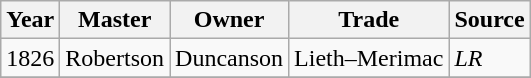<table class=" wikitable">
<tr>
<th>Year</th>
<th>Master</th>
<th>Owner</th>
<th>Trade</th>
<th>Source</th>
</tr>
<tr>
<td>1826</td>
<td>Robertson</td>
<td>Duncanson</td>
<td>Lieth–Merimac</td>
<td><em>LR</em></td>
</tr>
<tr>
</tr>
</table>
